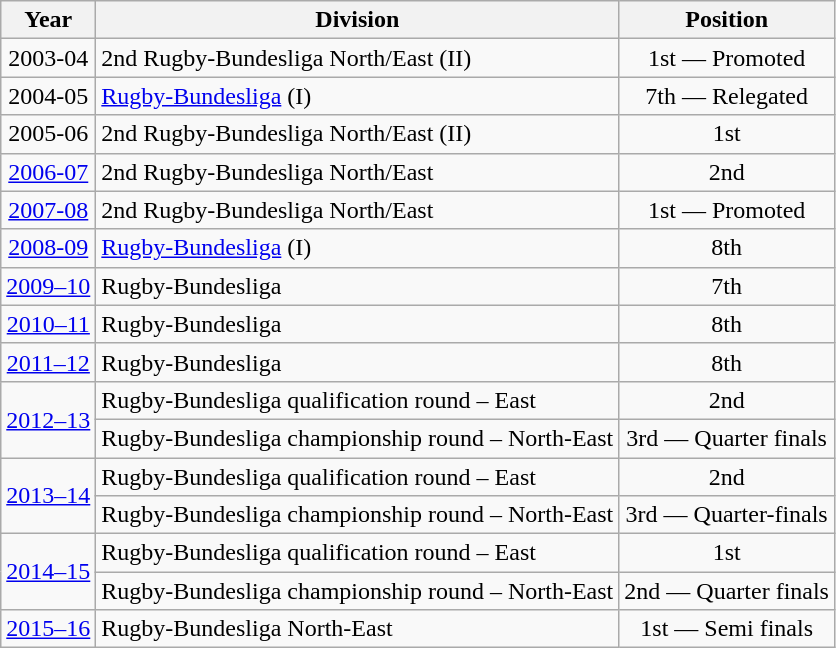<table class="wikitable">
<tr>
<th>Year</th>
<th>Division</th>
<th>Position</th>
</tr>
<tr align="center">
<td>2003-04</td>
<td align="left">2nd Rugby-Bundesliga North/East (II)</td>
<td>1st — Promoted</td>
</tr>
<tr align="center">
<td>2004-05</td>
<td align="left"><a href='#'>Rugby-Bundesliga</a> (I)</td>
<td>7th — Relegated</td>
</tr>
<tr align="center">
<td>2005-06</td>
<td align="left">2nd Rugby-Bundesliga North/East (II)</td>
<td>1st</td>
</tr>
<tr align="center">
<td><a href='#'>2006-07</a></td>
<td align="left">2nd Rugby-Bundesliga North/East</td>
<td>2nd</td>
</tr>
<tr align="center">
<td><a href='#'>2007-08</a></td>
<td align="left">2nd Rugby-Bundesliga North/East</td>
<td>1st — Promoted</td>
</tr>
<tr align="center">
<td><a href='#'>2008-09</a></td>
<td align="left"><a href='#'>Rugby-Bundesliga</a> (I)</td>
<td>8th</td>
</tr>
<tr align="center">
<td><a href='#'>2009–10</a></td>
<td align="left">Rugby-Bundesliga</td>
<td>7th</td>
</tr>
<tr align="center">
<td><a href='#'>2010–11</a></td>
<td align="left">Rugby-Bundesliga</td>
<td>8th</td>
</tr>
<tr align="center">
<td><a href='#'>2011–12</a></td>
<td align="left">Rugby-Bundesliga</td>
<td>8th</td>
</tr>
<tr align="center">
<td rowspan=2><a href='#'>2012–13</a></td>
<td align="left">Rugby-Bundesliga qualification round – East</td>
<td>2nd</td>
</tr>
<tr align="center">
<td align="left">Rugby-Bundesliga championship round – North-East</td>
<td>3rd — Quarter finals</td>
</tr>
<tr align="center">
<td rowspan=2><a href='#'>2013–14</a></td>
<td align="left">Rugby-Bundesliga qualification round – East</td>
<td>2nd</td>
</tr>
<tr align="center">
<td align="left">Rugby-Bundesliga championship round – North-East</td>
<td>3rd — Quarter-finals</td>
</tr>
<tr align="center">
<td rowspan=2><a href='#'>2014–15</a></td>
<td align="left">Rugby-Bundesliga qualification round – East</td>
<td>1st</td>
</tr>
<tr align="center">
<td align="left">Rugby-Bundesliga championship round – North-East</td>
<td>2nd — Quarter finals</td>
</tr>
<tr align="center">
<td><a href='#'>2015–16</a></td>
<td align="left">Rugby-Bundesliga North-East</td>
<td>1st — Semi finals</td>
</tr>
</table>
